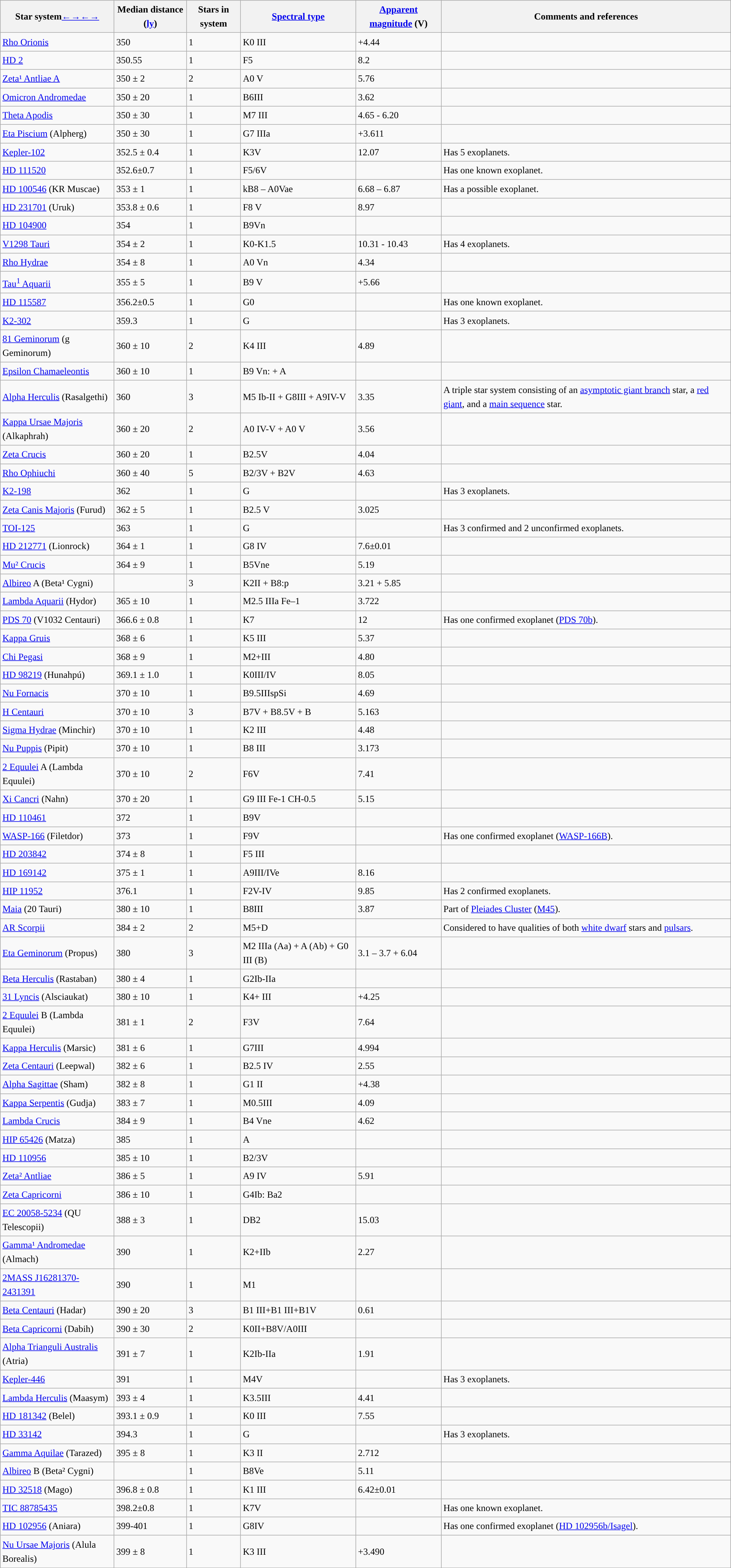<table class="wikitable sortable" style="font-size:1.00em; line-height:1.5em; position:relative;">
<tr>
<th scope="col">Star system<span><a href='#'>←</a></span><span><a href='#'>→</a></span><span><a href='#'>←</a></span><span><a href='#'>→</a></span></th>
<th scope="col">Median distance (<a href='#'>ly</a>)</th>
<th scope="col">Stars in system</th>
<th scope="col"><a href='#'>Spectral type</a></th>
<th scope="col"><a href='#'>Apparent magnitude</a> (V)</th>
<th scope="col">Comments and references</th>
</tr>
<tr>
<td><a href='#'>Rho Orionis</a></td>
<td>350</td>
<td>1</td>
<td style="background: ">K0 III</td>
<td>+4.44</td>
<td></td>
</tr>
<tr>
<td><a href='#'>HD 2</a></td>
<td>350.55</td>
<td>1</td>
<td style="background: ">F5</td>
<td>8.2</td>
<td></td>
</tr>
<tr>
<td><a href='#'>Zeta¹ Antliae A</a></td>
<td>350 ± 2</td>
<td>2</td>
<td style="background: ">A0 V</td>
<td>5.76</td>
<td></td>
</tr>
<tr>
<td><a href='#'>Omicron Andromedae</a></td>
<td>350 ± 20</td>
<td>1</td>
<td style="background: ">B6III</td>
<td>3.62</td>
<td></td>
</tr>
<tr>
<td><a href='#'>Theta Apodis</a></td>
<td>350 ± 30</td>
<td>1</td>
<td style="background: ">M7 III</td>
<td>4.65 - 6.20</td>
<td></td>
</tr>
<tr>
<td><a href='#'>Eta Piscium</a> (Alpherg)</td>
<td>350 ± 30</td>
<td>1</td>
<td style="background: ">G7 IIIa</td>
<td>+3.611</td>
<td></td>
</tr>
<tr>
<td><a href='#'>Kepler-102</a></td>
<td>352.5 ± 0.4</td>
<td>1</td>
<td style="background: ">K3V</td>
<td>12.07</td>
<td>Has 5 exoplanets.</td>
</tr>
<tr>
<td><a href='#'>HD 111520</a></td>
<td>352.6±0.7</td>
<td>1</td>
<td style="background: ">F5/6V</td>
<td></td>
<td>Has one known exoplanet.</td>
</tr>
<tr>
<td><a href='#'>HD 100546</a> (KR Muscae)</td>
<td>353 ± 1</td>
<td>1</td>
<td style="background: ">kB8 – A0Vae</td>
<td>6.68 – 6.87</td>
<td>Has a possible exoplanet.</td>
</tr>
<tr>
<td><a href='#'>HD 231701</a> (Uruk)</td>
<td>353.8 ± 0.6</td>
<td>1</td>
<td style="background: ">F8 V</td>
<td>8.97</td>
<td></td>
</tr>
<tr>
<td><a href='#'>HD 104900</a></td>
<td>354</td>
<td>1</td>
<td style="background: ">B9Vn</td>
<td></td>
<td></td>
</tr>
<tr>
<td><a href='#'>V1298 Tauri</a></td>
<td>354 ± 2</td>
<td>1</td>
<td style="background: ">K0-K1.5</td>
<td>10.31 - 10.43</td>
<td>Has 4 exoplanets.</td>
</tr>
<tr>
<td><a href='#'>Rho Hydrae</a></td>
<td>354 ± 8</td>
<td>1</td>
<td style="background: ">A0 Vn</td>
<td>4.34</td>
<td></td>
</tr>
<tr>
<td><a href='#'>Tau<sup>1</sup> Aquarii</a></td>
<td>355 ± 5</td>
<td>1</td>
<td style="background: ">B9 V</td>
<td>+5.66</td>
<td></td>
</tr>
<tr>
<td><a href='#'>HD 115587</a></td>
<td>356.2±0.5</td>
<td>1</td>
<td style="background: ">G0</td>
<td></td>
<td>Has one known exoplanet.</td>
</tr>
<tr>
<td><a href='#'>K2-302</a></td>
<td>359.3</td>
<td>1</td>
<td style="background: ">G</td>
<td></td>
<td>Has 3 exoplanets.</td>
</tr>
<tr>
<td><a href='#'>81 Geminorum</a> (g Geminorum)</td>
<td>360 ± 10</td>
<td>2</td>
<td style="background: ">K4 III</td>
<td>4.89</td>
<td></td>
</tr>
<tr>
<td><a href='#'>Epsilon Chamaeleontis</a></td>
<td>360 ± 10</td>
<td>1</td>
<td style="background: ">B9 Vn: + A</td>
<td></td>
<td></td>
</tr>
<tr>
<td><a href='#'>Alpha Herculis</a> (Rasalgethi)</td>
<td>360</td>
<td>3</td>
<td style="background: ">M5 Ib-II + G8III + A9IV-V</td>
<td>3.35</td>
<td>A triple star system consisting of an <a href='#'>asymptotic giant branch</a> star, a <a href='#'>red giant</a>, and a <a href='#'>main sequence</a> star.</td>
</tr>
<tr>
<td><a href='#'>Kappa Ursae Majoris</a> (Alkaphrah)</td>
<td>360 ± 20</td>
<td>2</td>
<td style="background: ">A0 IV-V + A0 V</td>
<td>3.56</td>
<td></td>
</tr>
<tr>
<td><a href='#'>Zeta Crucis</a></td>
<td>360 ± 20</td>
<td>1</td>
<td style="background: ">B2.5V</td>
<td>4.04</td>
<td></td>
</tr>
<tr>
<td><a href='#'>Rho Ophiuchi</a></td>
<td>360 ± 40</td>
<td>5</td>
<td style="background: ">B2/3V + B2V</td>
<td>4.63</td>
<td></td>
</tr>
<tr>
<td><a href='#'>K2-198</a></td>
<td>362</td>
<td>1</td>
<td style="background: ">G</td>
<td></td>
<td>Has 3 exoplanets.</td>
</tr>
<tr>
<td><a href='#'>Zeta Canis Majoris</a> (Furud)</td>
<td>362 ± 5</td>
<td>1</td>
<td style="background: ">B2.5 V</td>
<td>3.025</td>
<td></td>
</tr>
<tr>
<td><a href='#'>TOI-125</a></td>
<td>363</td>
<td>1</td>
<td style="background: ">G</td>
<td></td>
<td>Has 3 confirmed and 2 unconfirmed exoplanets.</td>
</tr>
<tr>
<td><a href='#'>HD 212771</a> (Lionrock)</td>
<td>364 ± 1</td>
<td>1</td>
<td style="background: ">G8 IV</td>
<td>7.6±0.01</td>
<td></td>
</tr>
<tr>
<td><a href='#'>Mu² Crucis</a></td>
<td>364 ± 9</td>
<td>1</td>
<td style="background: ">B5Vne</td>
<td>5.19</td>
<td></td>
</tr>
<tr>
<td><a href='#'>Albireo</a> A (Beta¹ Cygni)</td>
<td></td>
<td>3</td>
<td style="background: ">K2II + B8:p</td>
<td>3.21 + 5.85</td>
<td></td>
</tr>
<tr>
<td><a href='#'>Lambda Aquarii</a> (Hydor)</td>
<td>365 ± 10</td>
<td>1</td>
<td style="background: ">M2.5 IIIa Fe–1</td>
<td>3.722</td>
<td></td>
</tr>
<tr>
<td><a href='#'>PDS 70</a> (V1032 Centauri)</td>
<td>366.6 ± 0.8</td>
<td>1</td>
<td style="background: ">K7</td>
<td>12</td>
<td>Has one confirmed exoplanet (<a href='#'>PDS 70b</a>).</td>
</tr>
<tr>
<td><a href='#'>Kappa Gruis</a></td>
<td>368 ± 6</td>
<td>1</td>
<td style="background: ">K5 III</td>
<td>5.37</td>
<td></td>
</tr>
<tr>
<td><a href='#'>Chi Pegasi</a></td>
<td>368 ± 9</td>
<td>1</td>
<td style="background: ">M2+III</td>
<td>4.80</td>
<td></td>
</tr>
<tr>
<td><a href='#'>HD 98219</a> (Hunahpú)</td>
<td>369.1 ± 1.0</td>
<td>1</td>
<td style="background: ">K0III/IV</td>
<td>8.05</td>
<td></td>
</tr>
<tr>
<td><a href='#'>Nu Fornacis</a></td>
<td>370 ± 10</td>
<td>1</td>
<td style="background: ">B9.5IIIspSi</td>
<td>4.69</td>
<td></td>
</tr>
<tr>
<td><a href='#'>H Centauri</a></td>
<td>370 ± 10</td>
<td>3</td>
<td style="background: ">B7V + B8.5V + B</td>
<td>5.163</td>
<td></td>
</tr>
<tr>
<td><a href='#'>Sigma Hydrae</a> (Minchir)</td>
<td>370 ± 10</td>
<td>1</td>
<td style="background: ">K2 III</td>
<td>4.48</td>
<td></td>
</tr>
<tr>
<td><a href='#'>Nu Puppis</a> (Pipit)</td>
<td>370 ± 10</td>
<td>1</td>
<td style="background: ">B8 III</td>
<td>3.173</td>
<td></td>
</tr>
<tr>
<td><a href='#'>2 Equulei</a> A (Lambda Equulei)</td>
<td>370 ± 10</td>
<td>2</td>
<td style="background: ">F6V</td>
<td>7.41</td>
<td></td>
</tr>
<tr>
<td><a href='#'>Xi Cancri</a> (Nahn)</td>
<td>370 ± 20</td>
<td>1</td>
<td style="background: ">G9 III Fe-1 CH-0.5</td>
<td>5.15</td>
<td></td>
</tr>
<tr>
<td><a href='#'>HD 110461</a></td>
<td>372</td>
<td>1</td>
<td style="background: ">B9V</td>
<td></td>
<td></td>
</tr>
<tr>
<td><a href='#'>WASP-166</a> (Filetdor)</td>
<td>373</td>
<td>1</td>
<td style="background: ">F9V</td>
<td></td>
<td>Has one confirmed exoplanet (<a href='#'>WASP-166B</a>).</td>
</tr>
<tr>
<td><a href='#'>HD 203842</a></td>
<td>374 ± 8</td>
<td>1</td>
<td style="background: ">F5 III</td>
<td></td>
<td></td>
</tr>
<tr>
<td><a href='#'>HD 169142</a></td>
<td>375 ± 1</td>
<td>1</td>
<td style="background: ">A9III/IVe</td>
<td>8.16</td>
<td></td>
</tr>
<tr>
<td><a href='#'>HIP 11952</a></td>
<td>376.1</td>
<td>1</td>
<td style="background: ">F2V-IV</td>
<td>9.85</td>
<td>Has 2 confirmed exoplanets.</td>
</tr>
<tr>
<td><a href='#'>Maia</a> (20 Tauri)</td>
<td>380 ± 10</td>
<td>1</td>
<td style="background: ">B8III</td>
<td>3.87</td>
<td>Part of <a href='#'>Pleiades Cluster</a> (<a href='#'>M45</a>).</td>
</tr>
<tr>
<td><a href='#'>AR Scorpii</a></td>
<td>384 ± 2</td>
<td>2</td>
<td style="background: ">M5+D</td>
<td></td>
<td>Considered to have qualities of both <a href='#'>white dwarf</a> stars and <a href='#'>pulsars</a>.</td>
</tr>
<tr>
<td><a href='#'>Eta Geminorum</a> (Propus)</td>
<td>380</td>
<td>3</td>
<td style="background: ">M2 IIIa (Aa) + A (Ab) + G0 III (B)</td>
<td>3.1 – 3.7 + 6.04</td>
<td></td>
</tr>
<tr>
<td><a href='#'>Beta Herculis</a> (Rastaban)</td>
<td>380 ± 4</td>
<td>1</td>
<td style="background: ">G2Ib-IIa</td>
<td></td>
<td></td>
</tr>
<tr>
<td><a href='#'>31 Lyncis</a> (Alsciaukat)</td>
<td>380 ± 10</td>
<td>1</td>
<td style="background: ">K4+ III</td>
<td>+4.25</td>
<td></td>
</tr>
<tr>
<td><a href='#'>2 Equulei</a> B (Lambda Equulei)</td>
<td>381 ± 1</td>
<td>2</td>
<td style="background: ">F3V</td>
<td>7.64</td>
<td></td>
</tr>
<tr>
<td><a href='#'>Kappa Herculis</a> (Marsic)</td>
<td>381 ± 6</td>
<td>1</td>
<td style="background: ">G7III</td>
<td>4.994</td>
<td></td>
</tr>
<tr>
<td><a href='#'>Zeta Centauri</a> (Leepwal)</td>
<td>382 ± 6</td>
<td>1</td>
<td style="background: ">B2.5 IV</td>
<td>2.55</td>
<td></td>
</tr>
<tr>
<td><a href='#'>Alpha Sagittae</a> (Sham)</td>
<td>382 ± 8</td>
<td>1</td>
<td style="background: ">G1 II</td>
<td>+4.38</td>
<td></td>
</tr>
<tr>
<td><a href='#'>Kappa Serpentis</a> (Gudja)</td>
<td>383 ± 7</td>
<td>1</td>
<td style="background: ">M0.5III</td>
<td>4.09</td>
<td></td>
</tr>
<tr>
<td><a href='#'>Lambda Crucis</a></td>
<td>384 ± 9</td>
<td>1</td>
<td style="background: ">B4 Vne</td>
<td>4.62</td>
<td></td>
</tr>
<tr>
<td><a href='#'>HIP 65426</a> (Matza)</td>
<td>385</td>
<td>1</td>
<td style="background: ">A</td>
<td></td>
<td></td>
</tr>
<tr>
<td><a href='#'>HD 110956</a></td>
<td>385 ± 10</td>
<td>1</td>
<td style="background: ">B2/3V</td>
<td></td>
<td></td>
</tr>
<tr>
<td><a href='#'>Zeta² Antliae</a></td>
<td>386 ± 5</td>
<td>1</td>
<td style="background: ">A9 IV</td>
<td>5.91</td>
<td></td>
</tr>
<tr>
<td><a href='#'>Zeta Capricorni</a></td>
<td>386 ± 10</td>
<td>1</td>
<td style="background: ">G4Ib: Ba2</td>
<td></td>
<td></td>
</tr>
<tr>
<td><a href='#'>EC 20058-5234</a> (QU Telescopii)</td>
<td>388 ± 3</td>
<td>1</td>
<td style="background: ">DB2</td>
<td>15.03</td>
<td></td>
</tr>
<tr>
<td><a href='#'>Gamma¹ Andromedae</a> (Almach)</td>
<td>390</td>
<td>1</td>
<td style="background: ">K2+IIb</td>
<td>2.27</td>
<td></td>
</tr>
<tr>
<td><a href='#'>2MASS J16281370-2431391</a></td>
<td>390</td>
<td>1</td>
<td style="background: ">M1</td>
<td></td>
<td></td>
</tr>
<tr>
<td><a href='#'>Beta Centauri</a> (Hadar)</td>
<td>390 ± 20</td>
<td>3</td>
<td style="background: ">B1 III+B1 III+B1V</td>
<td>0.61</td>
<td></td>
</tr>
<tr>
<td><a href='#'>Beta Capricorni</a> (Dabih)</td>
<td>390 ± 30</td>
<td>2</td>
<td style="background: ">K0II+B8V/A0III</td>
<td></td>
<td></td>
</tr>
<tr>
<td><a href='#'>Alpha Trianguli Australis</a> (Atria)</td>
<td>391 ± 7</td>
<td>1</td>
<td style="background: ">K2Ib-IIa</td>
<td>1.91</td>
<td></td>
</tr>
<tr>
<td><a href='#'>Kepler-446</a></td>
<td>391</td>
<td>1</td>
<td style="background: ">M4V</td>
<td></td>
<td>Has 3 exoplanets.</td>
</tr>
<tr>
<td><a href='#'>Lambda Herculis</a> (Maasym)</td>
<td>393 ± 4</td>
<td>1</td>
<td style="background: ">K3.5III</td>
<td>4.41</td>
<td></td>
</tr>
<tr>
<td><a href='#'>HD 181342</a> (Belel)</td>
<td>393.1 ± 0.9</td>
<td>1</td>
<td style="background: ">K0 III</td>
<td>7.55</td>
<td></td>
</tr>
<tr>
<td><a href='#'>HD 33142</a></td>
<td>394.3</td>
<td>1</td>
<td style="background: ">G</td>
<td></td>
<td>Has 3 exoplanets.</td>
</tr>
<tr>
<td><a href='#'>Gamma Aquilae</a> (Tarazed)</td>
<td>395 ± 8</td>
<td>1</td>
<td style="background: ">K3 II</td>
<td>2.712</td>
<td></td>
</tr>
<tr>
<td><a href='#'>Albireo</a> B (Beta² Cygni)</td>
<td></td>
<td>1</td>
<td style="background: ">B8Ve</td>
<td>5.11</td>
<td></td>
</tr>
<tr>
<td><a href='#'>HD 32518</a> (Mago)</td>
<td>396.8 ± 0.8</td>
<td>1</td>
<td style="background: ">K1 III</td>
<td>6.42±0.01</td>
<td></td>
</tr>
<tr>
<td><a href='#'>TIC 88785435</a></td>
<td>398.2±0.8</td>
<td>1</td>
<td style="background: ">K7V</td>
<td></td>
<td>Has one known exoplanet.</td>
</tr>
<tr>
<td><a href='#'>HD 102956</a> (Aniara)</td>
<td>399-401</td>
<td>1</td>
<td style="background: ">G8IV</td>
<td></td>
<td>Has one confirmed exoplanet (<a href='#'>HD 102956b/Isagel</a>).</td>
</tr>
<tr>
<td><a href='#'>Nu Ursae Majoris</a> (Alula Borealis)</td>
<td>399 ± 8</td>
<td>1</td>
<td style="background: ">K3 III</td>
<td>+3.490</td>
<td></td>
</tr>
<tr>
</tr>
</table>
